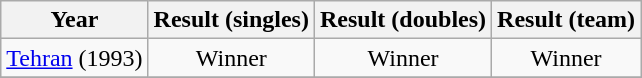<table class="wikitable" style="text-align: center;">
<tr>
<th>Year</th>
<th>Result (singles)</th>
<th>Result (doubles)</th>
<th>Result (team)</th>
</tr>
<tr>
<td> <a href='#'>Tehran</a> (1993)</td>
<td>Winner</td>
<td>Winner</td>
<td>Winner</td>
</tr>
<tr>
</tr>
</table>
